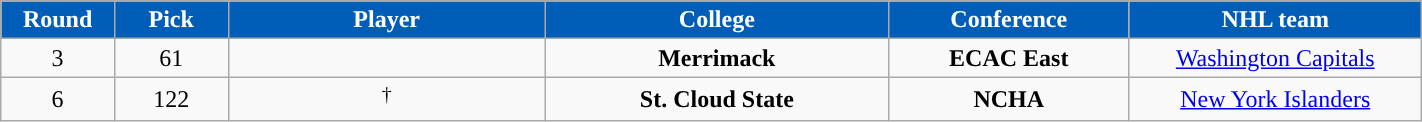<table class="wikitable sortable" width="75%">
<tr>
<th style="color:white; background-color:#005EB8; width: 4em;">Round</th>
<th style="color:white; background-color:#005EB8; width: 4em;">Pick</th>
<th style="color:white; background-color:#005EB8; width: 12em;">Player</th>
<th style="color:white; background-color:#005EB8; width: 13em;">College</th>
<th style="color:white; background-color:#005EB8; width: 9em;">Conference</th>
<th style="color:white; background-color:#005EB8; width: 11em;">NHL team</th>
</tr>
<tr align="center" bgcolor="">
<td>3</td>
<td>61</td>
<td></td>
<td><strong>Merrimack</strong></td>
<td><strong>ECAC East</strong></td>
<td><a href='#'>Washington Capitals</a></td>
</tr>
<tr align="center" bgcolor="">
<td>6</td>
<td>122</td>
<td> <sup>†</sup></td>
<td><strong>St. Cloud State</strong></td>
<td><strong>NCHA</strong></td>
<td><a href='#'>New York Islanders</a></td>
</tr>
</table>
